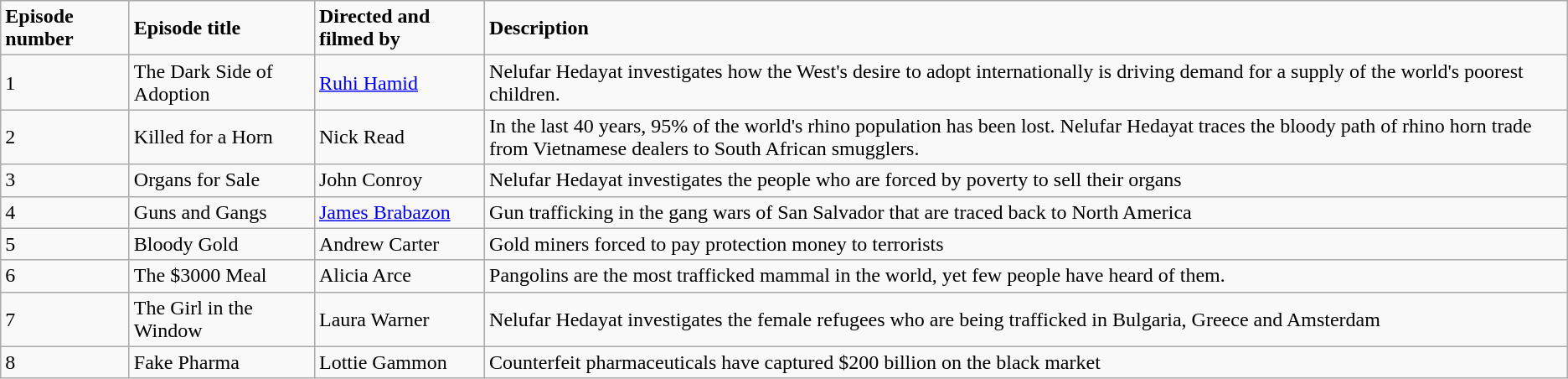<table class="wikitable">
<tr>
<td><strong>Episode number</strong></td>
<td><strong>Episode title</strong></td>
<td><strong>Directed and filmed by</strong></td>
<td><strong>Description</strong></td>
</tr>
<tr>
<td>1</td>
<td>The Dark Side of Adoption</td>
<td><a href='#'>Ruhi Hamid</a></td>
<td>Nelufar Hedayat investigates how the West's desire to adopt internationally is driving demand for a supply of the world's poorest children.</td>
</tr>
<tr>
<td>2</td>
<td>Killed for a Horn</td>
<td>Nick Read</td>
<td>In the last 40 years, 95% of the world's rhino population has been lost. Nelufar Hedayat traces the bloody path of rhino horn trade from Vietnamese dealers to South African smugglers.</td>
</tr>
<tr>
<td>3</td>
<td>Organs for Sale</td>
<td>John Conroy</td>
<td>Nelufar Hedayat investigates the people who are forced by poverty to sell their organs</td>
</tr>
<tr>
<td>4</td>
<td>Guns and Gangs</td>
<td><a href='#'>James Brabazon</a></td>
<td>Gun trafficking in the gang wars of San Salvador that are traced back to North America</td>
</tr>
<tr>
<td>5</td>
<td>Bloody Gold</td>
<td>Andrew Carter</td>
<td>Gold miners forced to pay protection money to terrorists</td>
</tr>
<tr>
<td>6</td>
<td>The $3000 Meal</td>
<td>Alicia Arce</td>
<td>Pangolins are the most trafficked mammal in the world, yet few people have heard of them.</td>
</tr>
<tr>
<td>7</td>
<td>The Girl in the Window</td>
<td>Laura Warner</td>
<td>Nelufar Hedayat investigates the female refugees who are being trafficked in Bulgaria, Greece and Amsterdam</td>
</tr>
<tr>
<td>8</td>
<td>Fake Pharma</td>
<td>Lottie Gammon</td>
<td>Counterfeit pharmaceuticals have captured $200 billion on the black market</td>
</tr>
</table>
